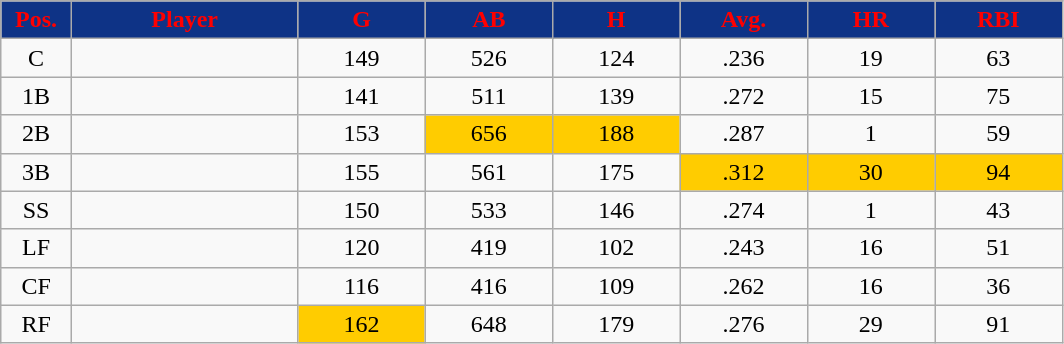<table class="wikitable sortable">
<tr>
<th style="background:#0e3386;color:red;" width="5%">Pos.</th>
<th style="background:#0e3386;color:red;" width="16%">Player</th>
<th style="background:#0e3386;color:red;" width="9%">G</th>
<th style="background:#0e3386;color:red;" width="9%">AB</th>
<th style="background:#0e3386;color:red;" width="9%">H</th>
<th style="background:#0e3386;color:red;" width="9%">Avg.</th>
<th style="background:#0e3386;color:red;" width="9%">HR</th>
<th style="background:#0e3386;color:red;" width="9%">RBI</th>
</tr>
<tr align="center">
<td>C</td>
<td></td>
<td>149</td>
<td>526</td>
<td>124</td>
<td>.236</td>
<td>19</td>
<td>63</td>
</tr>
<tr align="center">
<td>1B</td>
<td></td>
<td>141</td>
<td>511</td>
<td>139</td>
<td>.272</td>
<td>15</td>
<td>75</td>
</tr>
<tr align="center">
<td>2B</td>
<td></td>
<td>153</td>
<td bgcolor="#FFCC00">656</td>
<td bgcolor="#FFCC00">188</td>
<td>.287</td>
<td>1</td>
<td>59</td>
</tr>
<tr align="center">
<td>3B</td>
<td></td>
<td>155</td>
<td>561</td>
<td>175</td>
<td bgcolor="#FFCC00">.312</td>
<td bgcolor="#FFCC00">30</td>
<td bgcolor="#FFCC00">94</td>
</tr>
<tr align="center">
<td>SS</td>
<td></td>
<td>150</td>
<td>533</td>
<td>146</td>
<td>.274</td>
<td>1</td>
<td>43</td>
</tr>
<tr align="center">
<td>LF</td>
<td></td>
<td>120</td>
<td>419</td>
<td>102</td>
<td>.243</td>
<td>16</td>
<td>51</td>
</tr>
<tr align="center">
<td>CF</td>
<td></td>
<td>116</td>
<td>416</td>
<td>109</td>
<td>.262</td>
<td>16</td>
<td>36</td>
</tr>
<tr align="center">
<td>RF</td>
<td></td>
<td bgcolor="#FFCC00">162</td>
<td>648</td>
<td>179</td>
<td>.276</td>
<td>29</td>
<td>91</td>
</tr>
</table>
